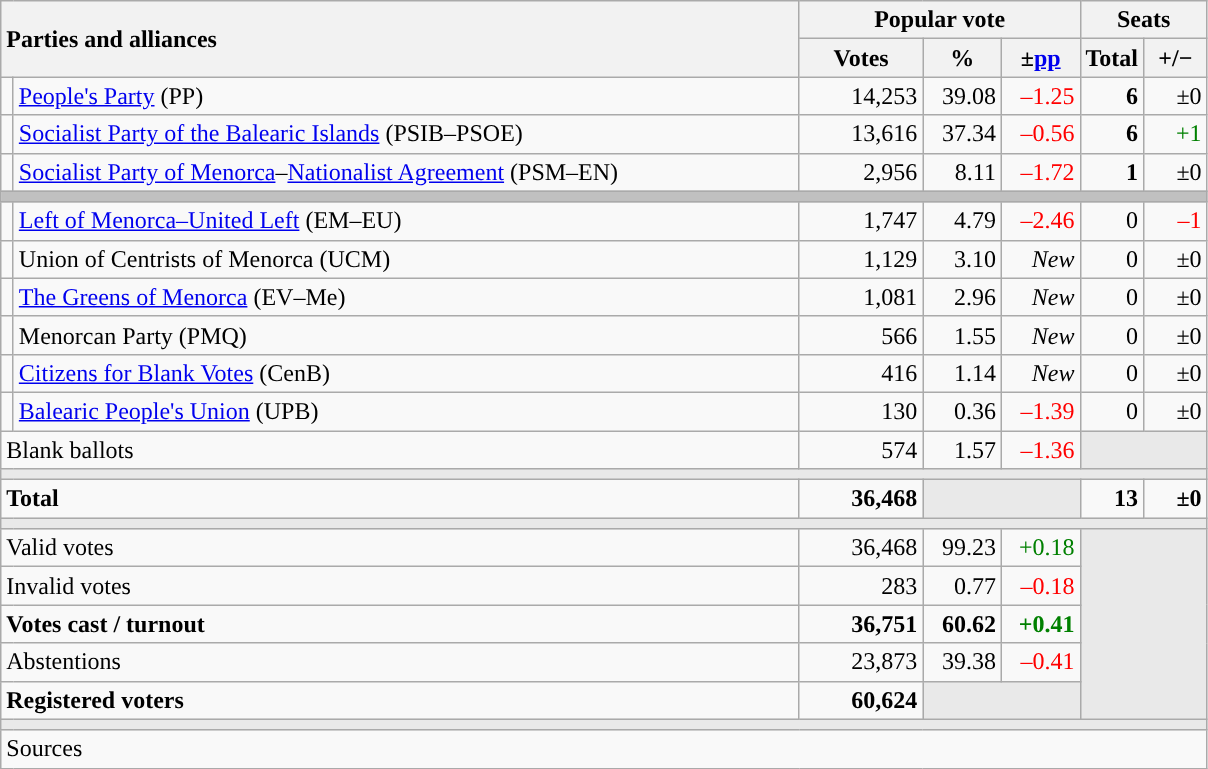<table class="wikitable" style="text-align:right;">
<tr>
<th style="text-align:left;" rowspan="2" colspan="2" width="525">Parties and alliances</th>
<th colspan="3">Popular vote</th>
<th colspan="2">Seats</th>
</tr>
<tr>
<th width="75">Votes</th>
<th width="45">%</th>
<th width="45">±<a href='#'>pp</a></th>
<th width="35">Total</th>
<th width="35">+/−</th>
</tr>
<tr>
<td width="1" style="color:inherit;background:"></td>
<td align="left"><a href='#'>People's Party</a> (PP)</td>
<td>14,253</td>
<td>39.08</td>
<td style="color:red;">–1.25</td>
<td><strong>6</strong></td>
<td>±0</td>
</tr>
<tr>
<td style="color:inherit;background:"></td>
<td align="left"><a href='#'>Socialist Party of the Balearic Islands</a> (PSIB–PSOE)</td>
<td>13,616</td>
<td>37.34</td>
<td style="color:red;">–0.56</td>
<td><strong>6</strong></td>
<td style="color:green;">+1</td>
</tr>
<tr>
<td style="color:inherit;background:"></td>
<td align="left"><a href='#'>Socialist Party of Menorca</a>–<a href='#'>Nationalist Agreement</a> (PSM–EN)</td>
<td>2,956</td>
<td>8.11</td>
<td style="color:red;">–1.72</td>
<td><strong>1</strong></td>
<td>±0</td>
</tr>
<tr>
<td colspan="7" bgcolor="#C0C0C0"></td>
</tr>
<tr>
<td style="color:inherit;background:"></td>
<td align="left"><a href='#'>Left of Menorca–United Left</a> (EM–EU)</td>
<td>1,747</td>
<td>4.79</td>
<td style="color:red;">–2.46</td>
<td>0</td>
<td style="color:red;">–1</td>
</tr>
<tr>
<td style="color:inherit;background:"></td>
<td align="left">Union of Centrists of Menorca (UCM)</td>
<td>1,129</td>
<td>3.10</td>
<td><em>New</em></td>
<td>0</td>
<td>±0</td>
</tr>
<tr>
<td style="color:inherit;background:"></td>
<td align="left"><a href='#'>The Greens of Menorca</a> (EV–Me)</td>
<td>1,081</td>
<td>2.96</td>
<td><em>New</em></td>
<td>0</td>
<td>±0</td>
</tr>
<tr>
<td style="color:inherit;background:"></td>
<td align="left">Menorcan Party (PMQ)</td>
<td>566</td>
<td>1.55</td>
<td><em>New</em></td>
<td>0</td>
<td>±0</td>
</tr>
<tr>
<td style="color:inherit;background:"></td>
<td align="left"><a href='#'>Citizens for Blank Votes</a> (CenB)</td>
<td>416</td>
<td>1.14</td>
<td><em>New</em></td>
<td>0</td>
<td>±0</td>
</tr>
<tr>
<td style="color:inherit;background:"></td>
<td align="left"><a href='#'>Balearic People's Union</a> (UPB)</td>
<td>130</td>
<td>0.36</td>
<td style="color:red;">–1.39</td>
<td>0</td>
<td>±0</td>
</tr>
<tr>
<td align="left" colspan="2">Blank ballots</td>
<td>574</td>
<td>1.57</td>
<td style="color:red;">–1.36</td>
<td bgcolor="#E9E9E9" colspan="2"></td>
</tr>
<tr>
<td colspan="7" bgcolor="#E9E9E9"></td>
</tr>
<tr style="font-weight:bold;">
<td align="left" colspan="2">Total</td>
<td>36,468</td>
<td bgcolor="#E9E9E9" colspan="2"></td>
<td>13</td>
<td>±0</td>
</tr>
<tr>
<td colspan="7" bgcolor="#E9E9E9"></td>
</tr>
<tr>
<td align="left" colspan="2">Valid votes</td>
<td>36,468</td>
<td>99.23</td>
<td style="color:green;">+0.18</td>
<td bgcolor="#E9E9E9" colspan="2" rowspan="5"></td>
</tr>
<tr>
<td align="left" colspan="2">Invalid votes</td>
<td>283</td>
<td>0.77</td>
<td style="color:red;">–0.18</td>
</tr>
<tr style="font-weight:bold;">
<td align="left" colspan="2">Votes cast / turnout</td>
<td>36,751</td>
<td>60.62</td>
<td style="color:green;">+0.41</td>
</tr>
<tr>
<td align="left" colspan="2">Abstentions</td>
<td>23,873</td>
<td>39.38</td>
<td style="color:red;">–0.41</td>
</tr>
<tr style="font-weight:bold;">
<td align="left" colspan="2">Registered voters</td>
<td>60,624</td>
<td bgcolor="#E9E9E9" colspan="2"></td>
</tr>
<tr>
<td colspan="7" bgcolor="#E9E9E9"></td>
</tr>
<tr>
<td align="left" colspan="7">Sources</td>
</tr>
</table>
